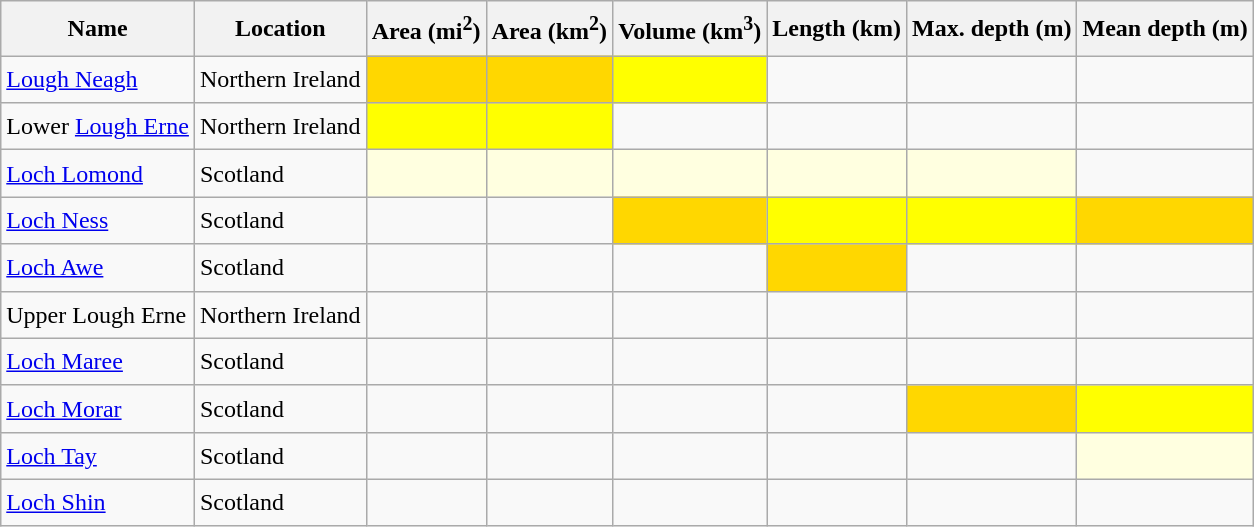<table class="wikitable sortable" style="font-size:100%; border:0px; text-align:left; line-height:150%;">
<tr>
<th>Name</th>
<th>Location</th>
<th>Area (mi<sup>2</sup>)</th>
<th>Area (km<sup>2</sup>)</th>
<th>Volume (km<sup>3</sup>)</th>
<th>Length (km)</th>
<th>Max. depth (m)</th>
<th>Mean depth (m)</th>
</tr>
<tr>
<td><a href='#'>Lough Neagh</a></td>
<td>Northern Ireland</td>
<td bgcolor="gold"></td>
<td bgcolor="gold"></td>
<td bgcolor="yellow"></td>
<td></td>
<td></td>
<td></td>
</tr>
<tr>
<td>Lower <a href='#'>Lough Erne</a></td>
<td>Northern Ireland</td>
<td bgcolor="yellow"></td>
<td bgcolor="yellow"></td>
<td></td>
<td></td>
<td></td>
<td></td>
</tr>
<tr>
<td><a href='#'>Loch Lomond</a></td>
<td>Scotland</td>
<td bgcolor="LightYellow"></td>
<td bgcolor="LightYellow"></td>
<td bgcolor="LightYellow"></td>
<td bgcolor="LightYellow"></td>
<td bgcolor="LightYellow"></td>
<td></td>
</tr>
<tr>
<td><a href='#'>Loch Ness</a></td>
<td>Scotland</td>
<td></td>
<td></td>
<td bgcolor="gold"></td>
<td bgcolor="yellow"></td>
<td bgcolor="yellow"></td>
<td bgcolor="gold"></td>
</tr>
<tr>
<td><a href='#'>Loch Awe</a></td>
<td>Scotland</td>
<td></td>
<td></td>
<td></td>
<td bgcolor="gold"></td>
<td></td>
<td></td>
</tr>
<tr>
<td>Upper Lough Erne</td>
<td>Northern Ireland</td>
<td></td>
<td></td>
<td></td>
<td></td>
<td></td>
<td></td>
</tr>
<tr>
<td><a href='#'>Loch Maree</a></td>
<td>Scotland</td>
<td></td>
<td></td>
<td></td>
<td></td>
<td></td>
<td></td>
</tr>
<tr>
<td><a href='#'>Loch Morar</a></td>
<td>Scotland</td>
<td></td>
<td></td>
<td></td>
<td></td>
<td bgcolor="gold"></td>
<td bgcolor="yellow"></td>
</tr>
<tr>
<td><a href='#'>Loch Tay</a></td>
<td>Scotland</td>
<td></td>
<td></td>
<td></td>
<td></td>
<td></td>
<td bgcolor="LightYellow"></td>
</tr>
<tr>
<td><a href='#'>Loch Shin</a></td>
<td>Scotland</td>
<td></td>
<td></td>
<td></td>
<td></td>
<td></td>
<td></td>
</tr>
</table>
